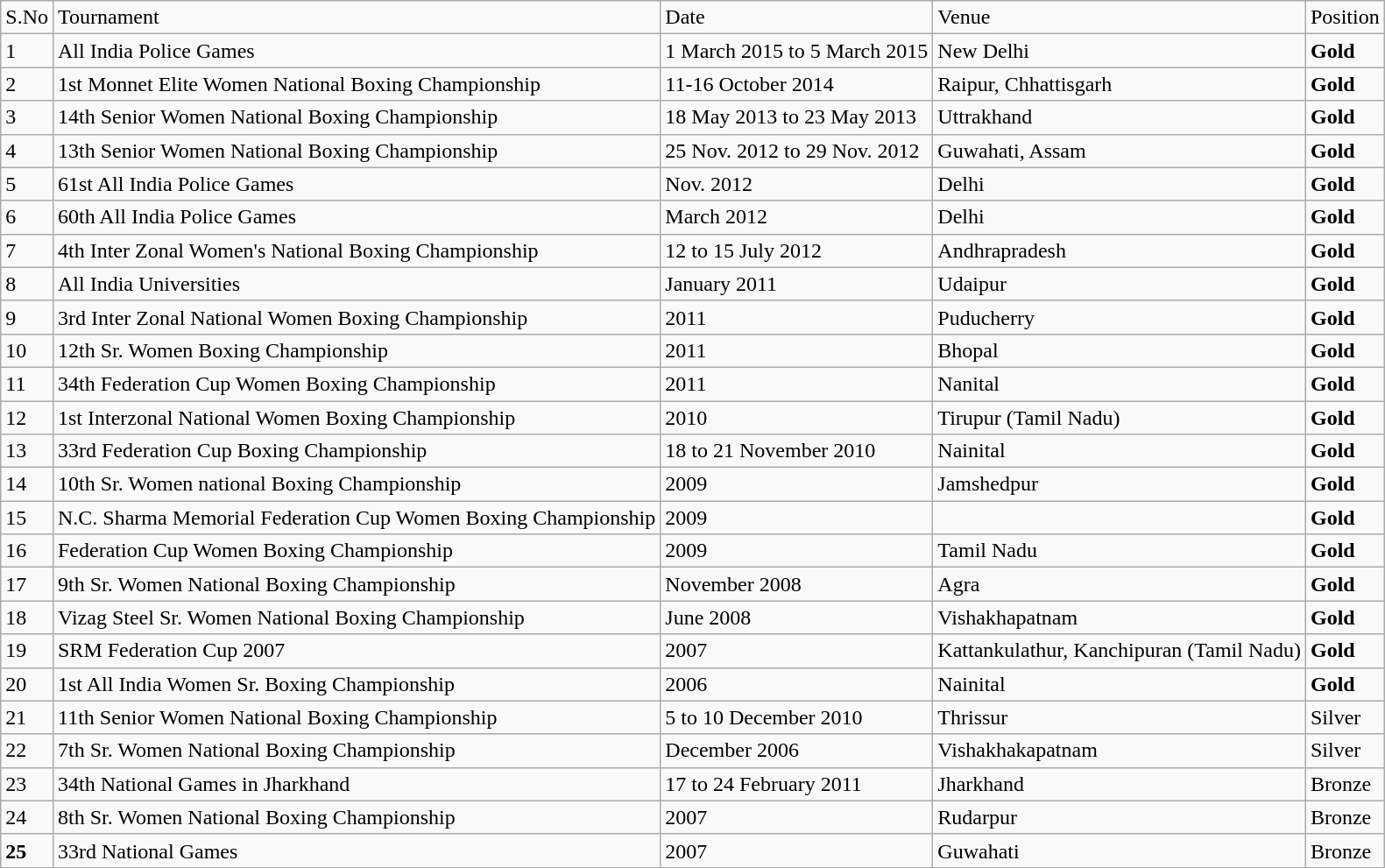<table class="wikitable">
<tr>
<td>S.No</td>
<td>Tournament</td>
<td>Date</td>
<td>Venue</td>
<td>Position</td>
</tr>
<tr>
<td>1</td>
<td>All India Police Games</td>
<td>1 March 2015 to 5 March 2015</td>
<td>New Delhi</td>
<td><strong>Gold</strong></td>
</tr>
<tr>
<td>2</td>
<td>1st Monnet Elite Women National Boxing Championship</td>
<td>11-16 October 2014</td>
<td>Raipur, Chhattisgarh</td>
<td><strong>Gold</strong></td>
</tr>
<tr>
<td>3</td>
<td>14th Senior Women National Boxing Championship</td>
<td>18 May 2013 to 23 May 2013</td>
<td>Uttrakhand</td>
<td><strong>Gold</strong></td>
</tr>
<tr>
<td>4</td>
<td>13th Senior Women National Boxing Championship</td>
<td>25 Nov. 2012 to 29 Nov. 2012</td>
<td>Guwahati, Assam</td>
<td><strong>Gold</strong></td>
</tr>
<tr>
<td>5</td>
<td>61st All India Police Games</td>
<td>Nov. 2012</td>
<td>Delhi</td>
<td><strong>Gold</strong></td>
</tr>
<tr>
<td>6</td>
<td>60th All India Police Games</td>
<td>March 2012</td>
<td>Delhi</td>
<td><strong>Gold</strong></td>
</tr>
<tr>
<td>7</td>
<td>4th Inter Zonal Women's National Boxing Championship</td>
<td>12 to 15 July 2012</td>
<td>Andhrapradesh</td>
<td><strong>Gold</strong></td>
</tr>
<tr>
<td>8</td>
<td>All India Universities</td>
<td>January 2011</td>
<td>Udaipur</td>
<td><strong>Gold</strong></td>
</tr>
<tr>
<td>9</td>
<td>3rd Inter Zonal National Women Boxing Championship</td>
<td>2011</td>
<td>Puducherry</td>
<td><strong>Gold</strong></td>
</tr>
<tr>
<td>10</td>
<td>12th Sr. Women Boxing Championship</td>
<td>2011</td>
<td>Bhopal</td>
<td><strong>Gold</strong></td>
</tr>
<tr>
<td>11</td>
<td>34th Federation Cup Women Boxing Championship</td>
<td>2011</td>
<td>Nanital</td>
<td><strong>Gold</strong></td>
</tr>
<tr>
<td>12</td>
<td>1st Interzonal National Women Boxing Championship</td>
<td>2010</td>
<td>Tirupur (Tamil Nadu)</td>
<td><strong>Gold</strong></td>
</tr>
<tr>
<td>13</td>
<td>33rd Federation Cup Boxing Championship</td>
<td>18 to 21 November 2010</td>
<td>Nainital</td>
<td><strong>Gold</strong></td>
</tr>
<tr>
<td>14</td>
<td>10th Sr. Women national Boxing Championship</td>
<td>2009</td>
<td>Jamshedpur</td>
<td><strong>Gold</strong></td>
</tr>
<tr>
<td>15</td>
<td>N.C. Sharma Memorial Federation Cup Women Boxing Championship</td>
<td>2009</td>
<td></td>
<td><strong>Gold</strong></td>
</tr>
<tr>
<td>16</td>
<td>Federation Cup Women Boxing Championship</td>
<td>2009</td>
<td>Tamil Nadu</td>
<td><strong>Gold</strong></td>
</tr>
<tr>
<td>17</td>
<td>9th Sr. Women National Boxing Championship</td>
<td>November 2008</td>
<td>Agra</td>
<td><strong>Gold</strong></td>
</tr>
<tr>
<td>18</td>
<td>Vizag Steel Sr. Women National Boxing Championship</td>
<td>June 2008</td>
<td>Vishakhapatnam</td>
<td><strong>Gold</strong></td>
</tr>
<tr>
<td>19</td>
<td>SRM Federation Cup 2007</td>
<td>2007</td>
<td>Kattankulathur, Kanchipuran (Tamil Nadu)</td>
<td><strong>Gold</strong></td>
</tr>
<tr>
<td>20</td>
<td>1st All India Women Sr. Boxing Championship</td>
<td>2006</td>
<td>Nainital</td>
<td><strong>Gold</strong></td>
</tr>
<tr>
<td>21</td>
<td>11th Senior Women National Boxing Championship</td>
<td>5 to 10 December 2010</td>
<td>Thrissur</td>
<td>Silver</td>
</tr>
<tr>
<td>22</td>
<td>7th Sr. Women National Boxing Championship</td>
<td>December 2006</td>
<td>Vishakhakapatnam</td>
<td>Silver</td>
</tr>
<tr>
<td>23</td>
<td>34th National Games in Jharkhand</td>
<td>17 to 24 February 2011</td>
<td>Jharkhand</td>
<td>Bronze</td>
</tr>
<tr>
<td>24</td>
<td>8th Sr. Women National Boxing Championship</td>
<td>2007</td>
<td>Rudarpur</td>
<td>Bronze</td>
</tr>
<tr>
<td><strong>25</strong></td>
<td>33rd National Games</td>
<td>2007</td>
<td>Guwahati</td>
<td>Bronze</td>
</tr>
</table>
